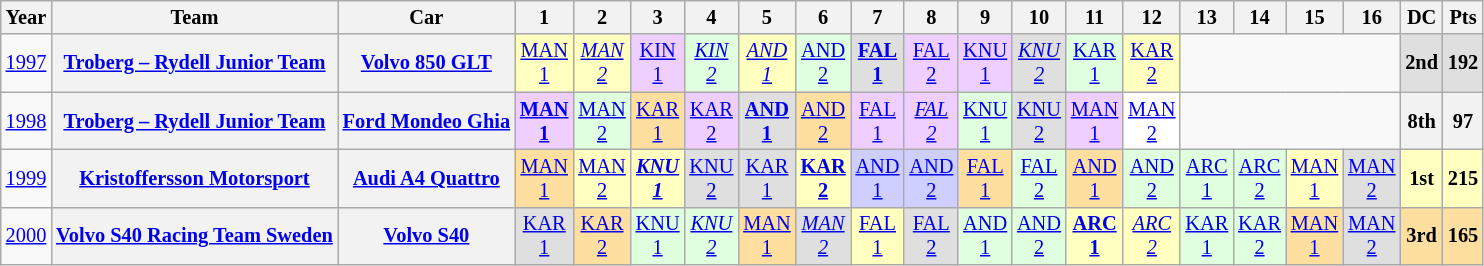<table class="wikitable" style="text-align:center; font-size:85%">
<tr>
<th>Year</th>
<th>Team</th>
<th>Car</th>
<th>1</th>
<th>2</th>
<th>3</th>
<th>4</th>
<th>5</th>
<th>6</th>
<th>7</th>
<th>8</th>
<th>9</th>
<th>10</th>
<th>11</th>
<th>12</th>
<th>13</th>
<th>14</th>
<th>15</th>
<th>16</th>
<th>DC</th>
<th>Pts</th>
</tr>
<tr>
<td><a href='#'>1997</a></td>
<th nowrap><a href='#'>Troberg – Rydell Junior Team</a></th>
<th nowrap><a href='#'>Volvo 850 GLT</a></th>
<td style="background:#FFFFBF;"><a href='#'>MAN<br>1</a><br></td>
<td style="background:#FFFFBF;"><em><a href='#'>MAN<br>2</a></em><br></td>
<td style="background:#EFCFFF;"><a href='#'>KIN<br>1</a><br></td>
<td style="background:#DFFFDF;"><em><a href='#'>KIN<br>2</a></em><br></td>
<td style="background:#FFFFBF;"><em><a href='#'>AND<br>1</a></em><br></td>
<td style="background:#DFFFDF;"><a href='#'>AND<br>2</a><br></td>
<td style="background:#DFDFDF;"><strong><a href='#'>FAL<br>1</a></strong><br></td>
<td style="background:#EFCFFF;"><a href='#'>FAL<br>2</a><br></td>
<td style="background:#EFCFFF;"><a href='#'>KNU<br>1</a><br></td>
<td style="background:#DFDFDF;"><em><a href='#'>KNU<br>2</a></em><br></td>
<td style="background:#DFFFDF;"><a href='#'>KAR<br>1</a><br></td>
<td style="background:#FFFFBF;"><a href='#'>KAR<br>2</a><br></td>
<td colspan=4></td>
<th style="background:#DFDFDF;">2nd</th>
<th style="background:#DFDFDF;">192</th>
</tr>
<tr>
<td><a href='#'>1998</a></td>
<th nowrap><a href='#'>Troberg – Rydell Junior Team</a></th>
<th nowrap><a href='#'>Ford Mondeo Ghia</a></th>
<td style="background:#EFCFFF;"><strong><a href='#'>MAN<br>1</a></strong><br></td>
<td style="background:#DFFFDF;"><a href='#'>MAN<br>2</a><br></td>
<td style="background:#FFDF9F;"><a href='#'>KAR<br>1</a><br></td>
<td style="background:#EFCFFF;"><a href='#'>KAR<br>2</a><br></td>
<td style="background:#DFDFDF;"><strong><a href='#'>AND<br>1</a></strong><br></td>
<td style="background:#FFDF9F;"><a href='#'>AND<br>2</a><br></td>
<td style="background:#EFCFFF;"><a href='#'>FAL<br>1</a><br></td>
<td style="background:#EFCFFF;"><em><a href='#'>FAL<br>2</a></em><br></td>
<td style="background:#DFFFDF;"><a href='#'>KNU<br>1</a><br></td>
<td style="background:#DFDFDF;"><a href='#'>KNU<br>2</a><br></td>
<td style="background:#EFCFFF;"><a href='#'>MAN<br>1</a><br></td>
<td style="background:#FFFFFF;"><a href='#'>MAN<br>2</a><br></td>
<td colspan=4></td>
<th>8th</th>
<th>97</th>
</tr>
<tr>
<td><a href='#'>1999</a></td>
<th nowrap><a href='#'>Kristoffersson Motorsport</a></th>
<th nowrap><a href='#'>Audi A4 Quattro</a></th>
<td style="background:#FFDF9F;"><a href='#'>MAN<br>1</a><br></td>
<td style="background:#FFFFBF;"><a href='#'>MAN<br>2</a><br></td>
<td style="background:#FFFFBF;"><strong><em><a href='#'>KNU<br>1</a></em></strong><br></td>
<td style="background:#DFDFDF;"><a href='#'>KNU<br>2</a><br></td>
<td style="background:#DFDFDF;"><a href='#'>KAR<br>1</a><br></td>
<td style="background:#FFFFBF;"><strong><a href='#'>KAR<br>2</a></strong><br></td>
<td style="background:#CFCFFF;"><a href='#'>AND<br>1</a><br></td>
<td style="background:#CFCFFF;"><a href='#'>AND<br>2</a><br></td>
<td style="background:#FFDF9F;"><a href='#'>FAL<br>1</a><br></td>
<td style="background:#DFFFDF;"><a href='#'>FAL<br>2</a><br></td>
<td style="background:#FFDF9F;"><a href='#'>AND<br>1</a><br></td>
<td style="background:#DFFFDF;"><a href='#'>AND<br>2</a><br></td>
<td style="background:#DFFFDF;"><a href='#'>ARC<br>1</a><br></td>
<td style="background:#DFFFDF;"><a href='#'>ARC<br>2</a><br></td>
<td style="background:#FFFFBF;"><a href='#'>MAN<br>1</a><br></td>
<td style="background:#DFDFDF;"><a href='#'>MAN<br>2</a><br></td>
<th style="background:#FFFFBF;">1st</th>
<th style="background:#FFFFBF;">215</th>
</tr>
<tr>
<td><a href='#'>2000</a></td>
<th nowrap><a href='#'>Volvo S40 Racing Team Sweden</a></th>
<th nowrap><a href='#'>Volvo S40</a></th>
<td style="background:#DFDFDF;"><a href='#'>KAR<br>1</a><br></td>
<td style="background:#FFDF9F;"><a href='#'>KAR<br>2</a><br></td>
<td style="background:#DFFFDF;"><a href='#'>KNU<br>1</a><br></td>
<td style="background:#DFFFDF;"><em><a href='#'>KNU<br>2</a></em><br></td>
<td style="background:#FFDF9F;"><a href='#'>MAN<br>1</a><br></td>
<td style="background:#DFDFDF;"><em><a href='#'>MAN<br>2</a></em><br></td>
<td style="background:#FFFFBF;"><a href='#'>FAL<br>1</a><br></td>
<td style="background:#DFDFDF;"><a href='#'>FAL<br>2</a><br></td>
<td style="background:#DFFFDF;"><a href='#'>AND<br>1</a><br></td>
<td style="background:#DFFFDF;"><a href='#'>AND<br>2</a><br></td>
<td style="background:#FFFFBF;"><strong><a href='#'>ARC<br>1</a></strong><br></td>
<td style="background:#FFFFBF;"><em><a href='#'>ARC<br>2</a></em><br></td>
<td style="background:#DFFFDF;"><a href='#'>KAR<br>1</a><br></td>
<td style="background:#DFFFDF;"><a href='#'>KAR<br>2</a><br></td>
<td style="background:#FFDF9F;"><a href='#'>MAN<br>1</a><br></td>
<td style="background:#DFDFDF;"><a href='#'>MAN<br>2</a><br></td>
<th style="background:#FFDF9F;">3rd</th>
<th style="background:#FFDF9F;">165</th>
</tr>
</table>
